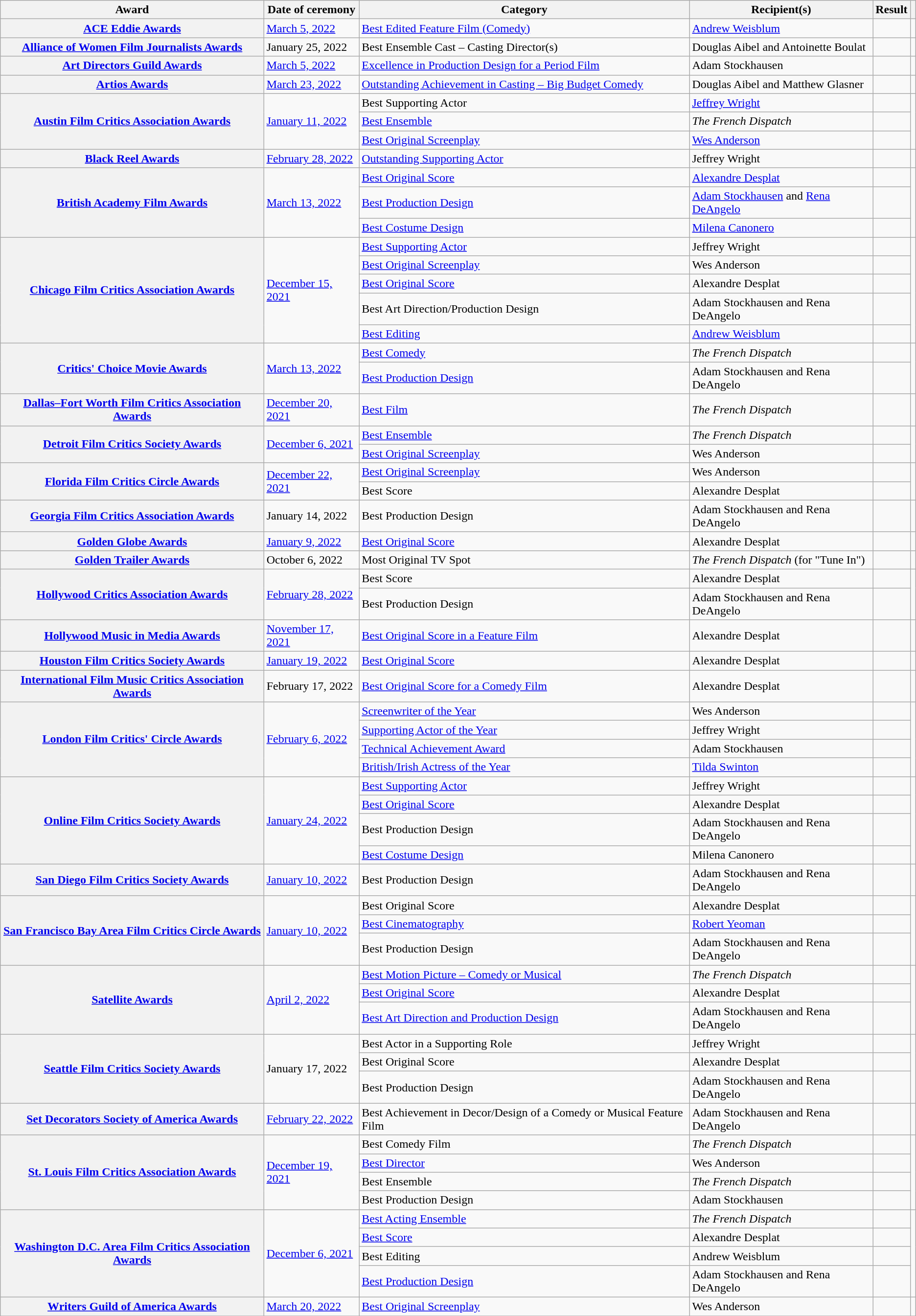<table class="wikitable plainrowheaders sortable">
<tr>
<th scope="col">Award</th>
<th scope="col">Date of ceremony</th>
<th scope="col">Category</th>
<th scope="col">Recipient(s)</th>
<th scope="col">Result</th>
<th scope="col" class="unsortable"></th>
</tr>
<tr>
<th scope="row"><a href='#'>ACE Eddie Awards</a></th>
<td><a href='#'>March 5, 2022</a></td>
<td><a href='#'>Best Edited Feature Film (Comedy)</a></td>
<td><a href='#'>Andrew Weisblum</a></td>
<td></td>
<td style="text-align:center;"><br></td>
</tr>
<tr>
<th scope="row"><a href='#'>Alliance of Women Film Journalists Awards</a></th>
<td>January 25, 2022</td>
<td>Best Ensemble Cast – Casting Director(s)</td>
<td>Douglas Aibel and Antoinette Boulat</td>
<td></td>
<td style="text-align:center;"></td>
</tr>
<tr>
<th scope="row"><a href='#'>Art Directors Guild Awards</a></th>
<td><a href='#'>March 5, 2022</a></td>
<td><a href='#'>Excellence in Production Design for a Period Film</a></td>
<td>Adam Stockhausen</td>
<td></td>
<td style="text-align:center;"></td>
</tr>
<tr>
<th scope="row"><a href='#'>Artios Awards</a></th>
<td><a href='#'>March 23, 2022</a></td>
<td><a href='#'>Outstanding Achievement in Casting – Big Budget Comedy</a></td>
<td>Douglas Aibel and Matthew Glasner</td>
<td></td>
<td style="text-align:center;"></td>
</tr>
<tr>
<th scope="row" rowspan=3><a href='#'>Austin Film Critics Association Awards</a></th>
<td rowspan=3><a href='#'>January 11, 2022</a></td>
<td>Best Supporting Actor</td>
<td><a href='#'>Jeffrey Wright</a></td>
<td></td>
<td rowspan="3" style="text-align:center;"><br></td>
</tr>
<tr>
<td><a href='#'>Best Ensemble</a></td>
<td><em>The French Dispatch</em></td>
<td></td>
</tr>
<tr>
<td><a href='#'>Best Original Screenplay</a></td>
<td><a href='#'>Wes Anderson</a></td>
<td></td>
</tr>
<tr>
<th scope="row"><a href='#'>Black Reel Awards</a></th>
<td><a href='#'>February 28, 2022</a></td>
<td><a href='#'>Outstanding Supporting Actor</a></td>
<td>Jeffrey Wright</td>
<td></td>
<td style="text-align:center;"><br></td>
</tr>
<tr>
<th rowspan="3" scope="row"><a href='#'>British Academy Film Awards</a></th>
<td rowspan="3"><a href='#'>March 13, 2022</a></td>
<td><a href='#'>Best Original Score</a></td>
<td><a href='#'>Alexandre Desplat</a></td>
<td></td>
<td rowspan="3" style="text-align:center;"></td>
</tr>
<tr>
<td><a href='#'>Best Production Design</a></td>
<td><a href='#'>Adam Stockhausen</a> and <a href='#'>Rena DeAngelo</a></td>
<td></td>
</tr>
<tr>
<td><a href='#'>Best Costume Design</a></td>
<td><a href='#'>Milena Canonero</a></td>
<td></td>
</tr>
<tr>
<th scope="row" rowspan="5"><a href='#'>Chicago Film Critics Association Awards</a></th>
<td rowspan="5"><a href='#'>December 15, 2021</a></td>
<td><a href='#'>Best Supporting Actor</a></td>
<td>Jeffrey Wright</td>
<td></td>
<td style="text-align:center;" rowspan="5"><br></td>
</tr>
<tr>
<td><a href='#'>Best Original Screenplay</a></td>
<td>Wes Anderson</td>
<td></td>
</tr>
<tr>
<td><a href='#'>Best Original Score</a></td>
<td>Alexandre Desplat</td>
<td></td>
</tr>
<tr>
<td>Best Art Direction/Production Design</td>
<td>Adam Stockhausen and Rena DeAngelo</td>
<td></td>
</tr>
<tr>
<td><a href='#'>Best Editing</a></td>
<td><a href='#'>Andrew Weisblum</a></td>
<td></td>
</tr>
<tr>
<th scope="row" rowspan=2><a href='#'>Critics' Choice Movie Awards</a></th>
<td rowspan=2><a href='#'>March 13, 2022</a></td>
<td><a href='#'>Best Comedy</a></td>
<td><em>The French Dispatch</em></td>
<td></td>
<td rowspan="2" style="text-align:center;"></td>
</tr>
<tr>
<td><a href='#'>Best Production Design</a></td>
<td>Adam Stockhausen and Rena DeAngelo</td>
<td></td>
</tr>
<tr>
<th scope="row"><a href='#'>Dallas–Fort Worth Film Critics Association Awards</a></th>
<td><a href='#'>December 20, 2021</a></td>
<td><a href='#'>Best Film</a></td>
<td><em>The French Dispatch</em></td>
<td></td>
<td style="text-align:center;"></td>
</tr>
<tr>
<th scope="row" rowspan="2"><a href='#'>Detroit Film Critics Society Awards</a></th>
<td rowspan="2"><a href='#'>December 6, 2021</a></td>
<td><a href='#'>Best Ensemble</a></td>
<td><em>The French Dispatch</em></td>
<td></td>
<td style="text-align:center;" rowspan="2"></td>
</tr>
<tr>
<td><a href='#'>Best Original Screenplay</a></td>
<td>Wes Anderson</td>
<td></td>
</tr>
<tr>
<th scope="row" rowspan="2"><a href='#'>Florida Film Critics Circle Awards</a></th>
<td rowspan="2"><a href='#'>December 22, 2021</a></td>
<td><a href='#'>Best Original Screenplay</a></td>
<td>Wes Anderson</td>
<td></td>
<td style="text-align:center;" rowspan="2"><br></td>
</tr>
<tr>
<td>Best Score</td>
<td>Alexandre Desplat</td>
<td></td>
</tr>
<tr>
<th scope="row"><a href='#'>Georgia Film Critics Association Awards</a></th>
<td>January 14, 2022</td>
<td>Best Production Design</td>
<td>Adam Stockhausen and Rena DeAngelo</td>
<td></td>
<td style="text-align:center;"></td>
</tr>
<tr>
<th scope="row"><a href='#'>Golden Globe Awards</a></th>
<td><a href='#'>January 9, 2022</a></td>
<td><a href='#'>Best Original Score</a></td>
<td>Alexandre Desplat</td>
<td></td>
<td style="text-align:center;"></td>
</tr>
<tr>
<th scope="row"><a href='#'>Golden Trailer Awards</a></th>
<td>October 6, 2022</td>
<td>Most Original TV Spot</td>
<td><em>The French Dispatch</em> (for "Tune In")</td>
<td></td>
<td style="text-align:center;"><br></td>
</tr>
<tr>
<th scope="row" rowspan=2><a href='#'>Hollywood Critics Association Awards</a></th>
<td rowspan=2><a href='#'>February 28, 2022</a></td>
<td>Best Score</td>
<td>Alexandre Desplat</td>
<td></td>
<td rowspan="2" style="text-align:center;"><br></td>
</tr>
<tr>
<td>Best Production Design</td>
<td>Adam Stockhausen and Rena DeAngelo</td>
<td></td>
</tr>
<tr>
<th scope="row"><a href='#'>Hollywood Music in Media Awards</a></th>
<td><a href='#'>November 17, 2021</a></td>
<td><a href='#'>Best Original Score in a Feature Film</a></td>
<td>Alexandre Desplat</td>
<td></td>
<td style="text-align:center;"></td>
</tr>
<tr>
<th scope="row"><a href='#'>Houston Film Critics Society Awards</a></th>
<td><a href='#'>January 19, 2022</a></td>
<td><a href='#'>Best Original Score</a></td>
<td>Alexandre Desplat</td>
<td></td>
<td style="text-align:center;"><br></td>
</tr>
<tr>
<th scope="row"><a href='#'>International Film Music Critics Association Awards</a></th>
<td>February 17, 2022</td>
<td><a href='#'>Best Original Score for a Comedy Film</a></td>
<td>Alexandre Desplat</td>
<td></td>
<td style="text-align:center;"></td>
</tr>
<tr>
<th scope="row" rowspan="4"><a href='#'>London Film Critics' Circle Awards</a></th>
<td rowspan="4"><a href='#'>February 6, 2022</a></td>
<td><a href='#'>Screenwriter of the Year</a></td>
<td>Wes Anderson</td>
<td></td>
<td style="text-align:center;" rowspan="4"><br></td>
</tr>
<tr>
<td><a href='#'>Supporting Actor of the Year</a></td>
<td>Jeffrey Wright</td>
<td></td>
</tr>
<tr>
<td><a href='#'>Technical Achievement Award</a></td>
<td>Adam Stockhausen</td>
<td></td>
</tr>
<tr>
<td><a href='#'>British/Irish Actress of the Year</a></td>
<td><a href='#'>Tilda Swinton</a></td>
<td></td>
</tr>
<tr>
<th scope="row" rowspan=4><a href='#'>Online Film Critics Society Awards</a></th>
<td rowspan=4><a href='#'>January 24, 2022</a></td>
<td><a href='#'>Best Supporting Actor</a></td>
<td>Jeffrey Wright</td>
<td></td>
<td rowspan="4" style="text-align:center;"><br></td>
</tr>
<tr>
<td><a href='#'>Best Original Score</a></td>
<td>Alexandre Desplat</td>
<td></td>
</tr>
<tr>
<td>Best Production Design</td>
<td>Adam Stockhausen and Rena DeAngelo</td>
<td></td>
</tr>
<tr>
<td><a href='#'>Best Costume Design</a></td>
<td>Milena Canonero</td>
<td></td>
</tr>
<tr>
<th scope="row"><a href='#'>San Diego Film Critics Society Awards</a></th>
<td><a href='#'>January 10, 2022</a></td>
<td>Best Production Design</td>
<td>Adam Stockhausen and Rena DeAngelo</td>
<td></td>
<td style="text-align:center;"></td>
</tr>
<tr>
<th rowspan="3" scope="row"><a href='#'>San Francisco Bay Area Film Critics Circle Awards</a></th>
<td rowspan="3"><a href='#'>January 10, 2022</a></td>
<td>Best Original Score</td>
<td>Alexandre Desplat</td>
<td></td>
<td rowspan="3" style="text-align:center;"></td>
</tr>
<tr>
<td><a href='#'>Best Cinematography</a></td>
<td><a href='#'>Robert Yeoman</a></td>
<td></td>
</tr>
<tr>
<td>Best Production Design</td>
<td>Adam Stockhausen and Rena DeAngelo</td>
<td></td>
</tr>
<tr>
<th scope="row" rowspan=3><a href='#'>Satellite Awards</a></th>
<td rowspan=3><a href='#'>April 2, 2022</a></td>
<td><a href='#'>Best Motion Picture – Comedy or Musical</a></td>
<td><em>The French Dispatch</em></td>
<td></td>
<td rowspan="3" style="text-align:center;"></td>
</tr>
<tr>
<td><a href='#'>Best Original Score</a></td>
<td>Alexandre Desplat</td>
<td></td>
</tr>
<tr>
<td><a href='#'>Best Art Direction and Production Design</a></td>
<td>Adam Stockhausen and Rena DeAngelo</td>
<td></td>
</tr>
<tr>
<th rowspan="3" scope="row"><a href='#'>Seattle Film Critics Society Awards</a></th>
<td rowspan="3">January 17, 2022</td>
<td>Best Actor in a Supporting Role</td>
<td>Jeffrey Wright</td>
<td></td>
<td rowspan="3" style="text-align:center;"></td>
</tr>
<tr>
<td>Best Original Score</td>
<td>Alexandre Desplat</td>
<td></td>
</tr>
<tr>
<td>Best Production Design</td>
<td>Adam Stockhausen and Rena DeAngelo</td>
<td></td>
</tr>
<tr>
<th scope="row"><a href='#'>Set Decorators Society of America Awards</a></th>
<td><a href='#'>February 22, 2022</a></td>
<td>Best Achievement in Decor/Design of a Comedy or Musical Feature Film</td>
<td>Adam Stockhausen and Rena DeAngelo</td>
<td></td>
<td style="text-align:center;"><br></td>
</tr>
<tr>
<th rowspan="4" scope="row"><a href='#'>St. Louis Film Critics Association Awards</a></th>
<td rowspan="4"><a href='#'>December 19, 2021</a></td>
<td>Best Comedy Film</td>
<td><em>The French Dispatch</em></td>
<td></td>
<td rowspan="4" style="text-align:center;"><br></td>
</tr>
<tr>
<td><a href='#'>Best Director</a></td>
<td>Wes Anderson</td>
<td></td>
</tr>
<tr>
<td>Best Ensemble</td>
<td><em>The French Dispatch</em></td>
<td></td>
</tr>
<tr>
<td>Best Production Design</td>
<td>Adam Stockhausen</td>
<td></td>
</tr>
<tr>
<th scope="row" rowspan=4><a href='#'>Washington D.C. Area Film Critics Association Awards</a></th>
<td rowspan=4><a href='#'>December 6, 2021</a></td>
<td><a href='#'>Best Acting Ensemble</a></td>
<td><em>The French Dispatch</em></td>
<td></td>
<td rowspan="4" style="text-align:center;"></td>
</tr>
<tr>
<td><a href='#'>Best Score</a></td>
<td>Alexandre Desplat</td>
<td></td>
</tr>
<tr>
<td>Best Editing</td>
<td>Andrew Weisblum</td>
<td></td>
</tr>
<tr>
<td><a href='#'>Best Production Design</a></td>
<td>Adam Stockhausen and Rena DeAngelo</td>
<td></td>
</tr>
<tr>
<th scope="row"><a href='#'>Writers Guild of America Awards</a></th>
<td><a href='#'>March 20, 2022</a></td>
<td><a href='#'>Best Original Screenplay</a></td>
<td>Wes Anderson</td>
<td></td>
<td style="text-align:center;"></td>
</tr>
<tr>
</tr>
</table>
